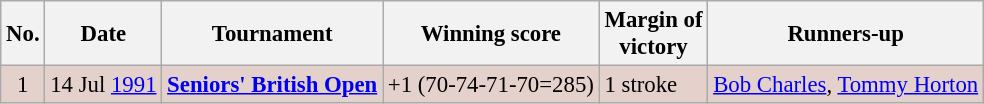<table class="wikitable" style="font-size:95%;">
<tr>
<th>No.</th>
<th>Date</th>
<th>Tournament</th>
<th>Winning score</th>
<th>Margin of<br>victory</th>
<th>Runners-up</th>
</tr>
<tr style="background:#e5d1cb;">
<td align=center>1</td>
<td align=right>14 Jul <a href='#'>1991</a></td>
<td><strong><a href='#'>Seniors' British Open</a></strong></td>
<td>+1 (70-74-71-70=285)</td>
<td>1 stroke</td>
<td> <a href='#'>Bob Charles</a>,  <a href='#'>Tommy Horton</a></td>
</tr>
</table>
